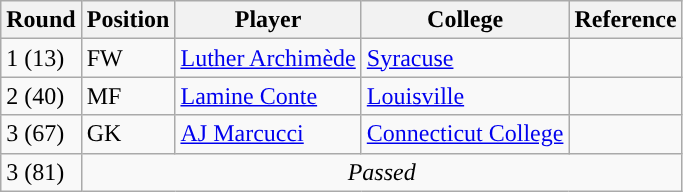<table class="wikitable">
<tr>
<th>Round</th>
<th>Position</th>
<th>Player</th>
<th>College</th>
<th>Reference</th>
</tr>
<tr>
<td>1 (13)</td>
<td>FW</td>
<td> <a href='#'>Luther Archimède</a></td>
<td><a href='#'>Syracuse</a></td>
<td></td>
</tr>
<tr>
<td>2 (40)</td>
<td>MF</td>
<td> <a href='#'>Lamine Conte</a></td>
<td><a href='#'>Louisville</a></td>
<td></td>
</tr>
<tr>
<td>3 (67)</td>
<td>GK</td>
<td> <a href='#'>AJ Marcucci</a></td>
<td><a href='#'>Connecticut College</a></td>
<td></td>
</tr>
<tr>
<td>3 (81)</td>
<td colspan="4" style="text-align:center;"><em>Passed</em></td>
</tr>
</table>
